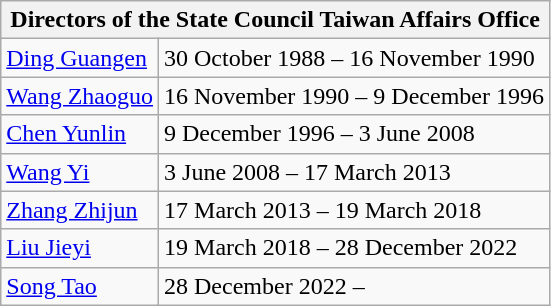<table class="wikitable">
<tr>
<th colspan="2">Directors of the State Council Taiwan Affairs Office</th>
</tr>
<tr>
<td><a href='#'>Ding Guangen</a></td>
<td>30 October 1988 – 16 November 1990</td>
</tr>
<tr>
<td><a href='#'>Wang Zhaoguo</a></td>
<td>16 November 1990 – 9 December 1996</td>
</tr>
<tr>
<td><a href='#'>Chen Yunlin</a></td>
<td>9 December 1996 – 3 June 2008</td>
</tr>
<tr>
<td><a href='#'>Wang Yi</a></td>
<td>3 June 2008 – 17 March 2013</td>
</tr>
<tr>
<td><a href='#'>Zhang Zhijun</a></td>
<td>17 March 2013 – 19 March 2018</td>
</tr>
<tr>
<td><a href='#'>Liu Jieyi</a></td>
<td>19 March 2018 – 28 December 2022</td>
</tr>
<tr>
<td><a href='#'>Song Tao</a></td>
<td>28 December 2022 –</td>
</tr>
</table>
